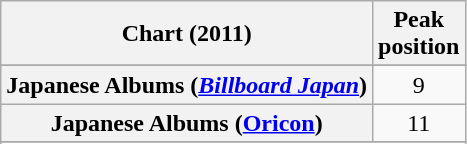<table class="wikitable sortable plainrowheaders">
<tr>
<th>Chart (2011)</th>
<th>Peak<br>position</th>
</tr>
<tr>
</tr>
<tr>
</tr>
<tr>
</tr>
<tr>
</tr>
<tr>
</tr>
<tr>
</tr>
<tr>
</tr>
<tr>
</tr>
<tr>
</tr>
<tr>
<th scope="row">Japanese Albums (<em><a href='#'>Billboard Japan</a></em>)</th>
<td style="text-align:center;">9</td>
</tr>
<tr>
<th scope="row">Japanese Albums (<a href='#'>Oricon</a>)</th>
<td style="text-align:center;">11</td>
</tr>
<tr>
</tr>
<tr>
</tr>
<tr>
</tr>
<tr>
</tr>
<tr>
</tr>
<tr>
</tr>
<tr>
</tr>
<tr>
</tr>
</table>
